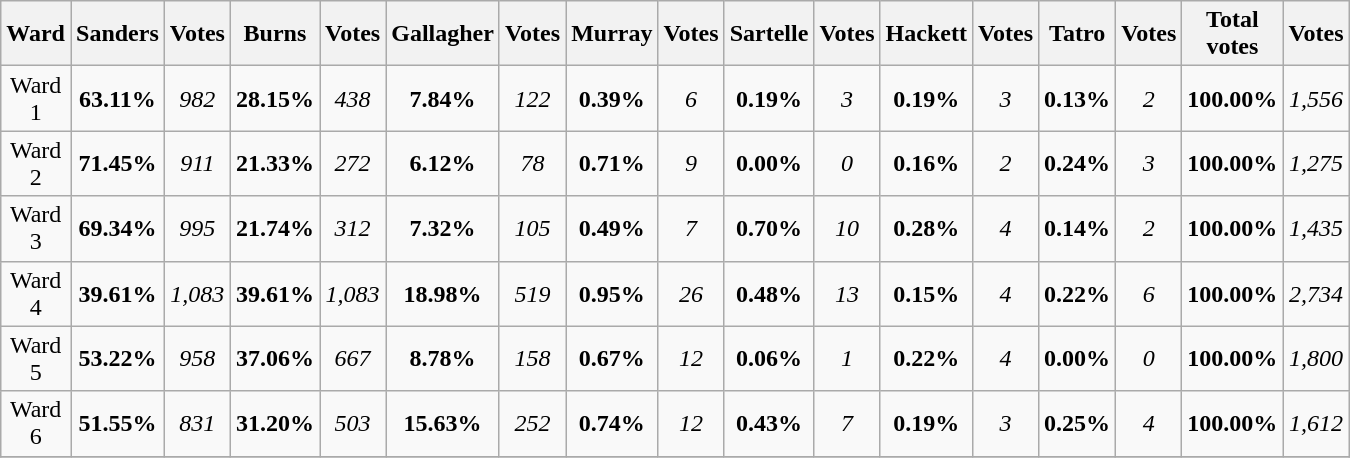<table width="55%" class="wikitable sortable">
<tr>
<th width="9%">Ward</th>
<th width="8%">Sanders</th>
<th width="8%">Votes</th>
<th width="8%">Burns</th>
<th width="8%">Votes</th>
<th width="8%">Gallagher</th>
<th width="8%">Votes</th>
<th width="8%">Murray</th>
<th width="8%">Votes</th>
<th width="8%">Sartelle</th>
<th width="8%">Votes</th>
<th width="8%">Hackett</th>
<th width="8%">Votes</th>
<th width="8%">Tatro</th>
<th width="8%">Votes</th>
<th width="8%">Total votes</th>
<th width="8%">Votes</th>
</tr>
<tr>
<td align="center" >Ward 1</td>
<td align="center"><strong>63.11%</strong></td>
<td align="center"><em>982</em></td>
<td align="center"><strong>28.15%</strong></td>
<td align="center"><em>438</em></td>
<td align="center"><strong>7.84%</strong></td>
<td align="center"><em>122</em></td>
<td align="center"><strong>0.39%</strong></td>
<td align="center"><em>6</em></td>
<td align="center"><strong>0.19%</strong></td>
<td align="center"><em>3</em></td>
<td align="center"><strong>0.19%</strong></td>
<td align="center"><em>3</em></td>
<td align="center"><strong>0.13%</strong></td>
<td align="center"><em>2</em></td>
<td align="center"><strong>100.00%</strong></td>
<td align="center"><em>1,556</em></td>
</tr>
<tr>
<td align="center" >Ward 2</td>
<td align="center"><strong>71.45%</strong></td>
<td align="center"><em>911</em></td>
<td align="center"><strong>21.33%</strong></td>
<td align="center"><em>272</em></td>
<td align="center"><strong>6.12%</strong></td>
<td align="center"><em>78</em></td>
<td align="center"><strong>0.71%</strong></td>
<td align="center"><em>9</em></td>
<td align="center"><strong>0.00%</strong></td>
<td align="center"><em>0</em></td>
<td align="center"><strong>0.16%</strong></td>
<td align="center"><em>2</em></td>
<td align="center"><strong>0.24%</strong></td>
<td align="center"><em>3</em></td>
<td align="center"><strong>100.00%</strong></td>
<td align="center"><em>1,275</em></td>
</tr>
<tr>
<td align="center" >Ward 3</td>
<td align="center"><strong>69.34%</strong></td>
<td align="center"><em>995</em></td>
<td align="center"><strong>21.74%</strong></td>
<td align="center"><em>312</em></td>
<td align="center"><strong>7.32%</strong></td>
<td align="center"><em>105</em></td>
<td align="center"><strong>0.49%</strong></td>
<td align="center"><em>7</em></td>
<td align="center"><strong>0.70%</strong></td>
<td align="center"><em>10</em></td>
<td align="center"><strong>0.28%</strong></td>
<td align="center"><em>4</em></td>
<td align="center"><strong>0.14%</strong></td>
<td align="center"><em>2</em></td>
<td align="center"><strong>100.00%</strong></td>
<td align="center"><em>1,435</em></td>
</tr>
<tr>
<td align="center">Ward 4</td>
<td align="center"><strong>39.61%</strong></td>
<td align="center"><em>1,083</em></td>
<td align="center"><strong>39.61%</strong></td>
<td align="center"><em>1,083</em></td>
<td align="center"><strong>18.98%</strong></td>
<td align="center"><em>519</em></td>
<td align="center"><strong>0.95%</strong></td>
<td align="center"><em>26</em></td>
<td align="center"><strong>0.48%</strong></td>
<td align="center"><em>13</em></td>
<td align="center"><strong>0.15%</strong></td>
<td align="center"><em>4</em></td>
<td align="center"><strong>0.22%</strong></td>
<td align="center"><em>6</em></td>
<td align="center"><strong>100.00%</strong></td>
<td align="center"><em>2,734</em></td>
</tr>
<tr>
<td align="center" >Ward 5</td>
<td align="center"><strong>53.22%</strong></td>
<td align="center"><em>958</em></td>
<td align="center"><strong>37.06%</strong></td>
<td align="center"><em>667</em></td>
<td align="center"><strong>8.78%</strong></td>
<td align="center"><em>158</em></td>
<td align="center"><strong>0.67%</strong></td>
<td align="center"><em>12</em></td>
<td align="center"><strong>0.06%</strong></td>
<td align="center"><em>1</em></td>
<td align="center"><strong>0.22%</strong></td>
<td align="center"><em>4</em></td>
<td align="center"><strong>0.00%</strong></td>
<td align="center"><em>0</em></td>
<td align="center"><strong>100.00%</strong></td>
<td align="center"><em>1,800</em></td>
</tr>
<tr>
<td align="center" >Ward 6</td>
<td align="center"><strong>51.55%</strong></td>
<td align="center"><em>831</em></td>
<td align="center"><strong>31.20%</strong></td>
<td align="center"><em>503</em></td>
<td align="center"><strong>15.63%</strong></td>
<td align="center"><em>252</em></td>
<td align="center"><strong>0.74%</strong></td>
<td align="center"><em>12</em></td>
<td align="center"><strong>0.43%</strong></td>
<td align="center"><em>7</em></td>
<td align="center"><strong>0.19%</strong></td>
<td align="center"><em>3</em></td>
<td align="center"><strong>0.25%</strong></td>
<td align="center"><em>4</em></td>
<td align="center"><strong>100.00%</strong></td>
<td align="center"><em>1,612</em></td>
</tr>
<tr>
</tr>
</table>
